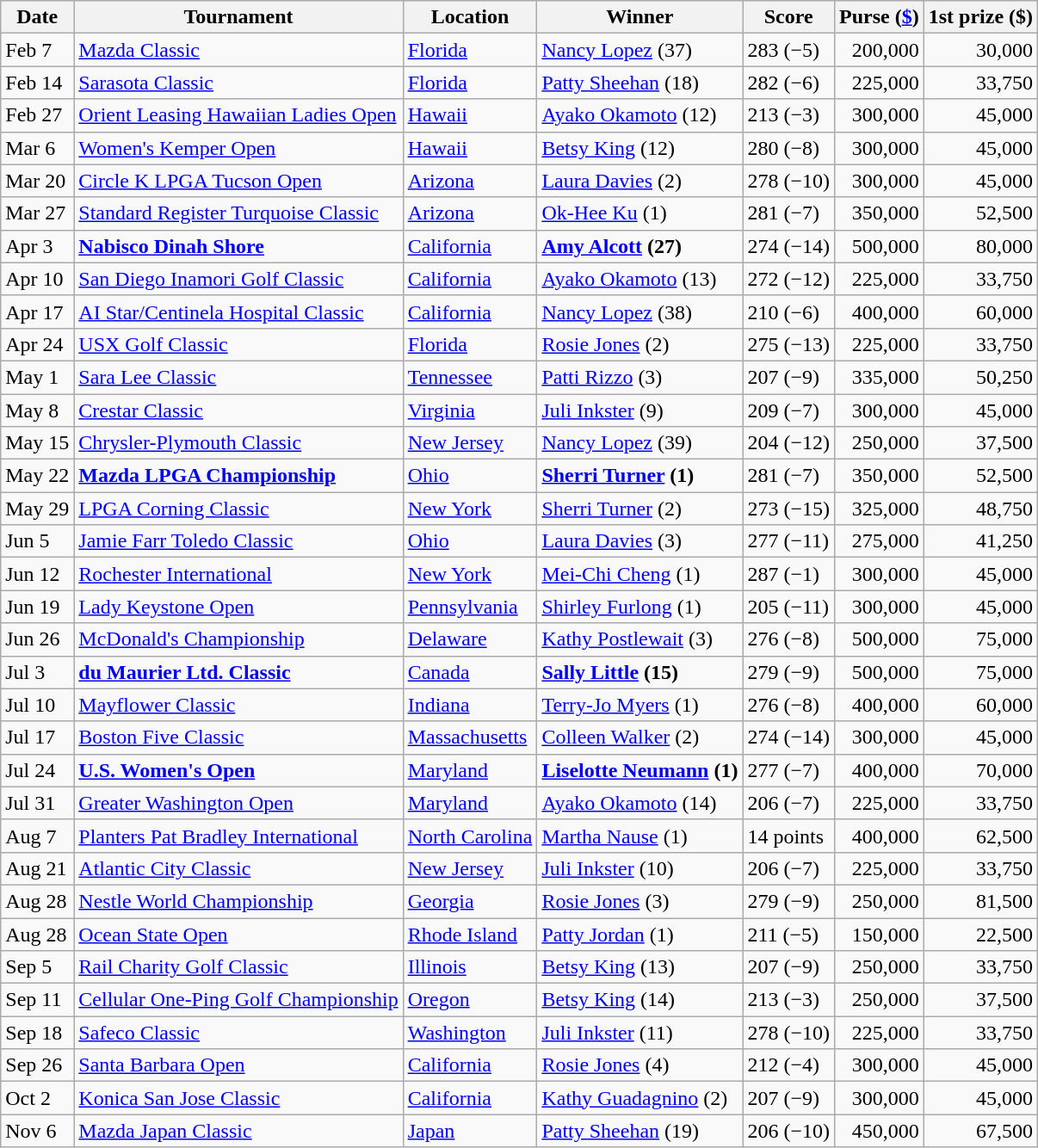<table class=wikitable>
<tr>
<th>Date</th>
<th>Tournament</th>
<th>Location</th>
<th>Winner</th>
<th>Score</th>
<th>Purse (<a href='#'>$</a>)</th>
<th>1st prize ($)</th>
</tr>
<tr>
<td>Feb 7</td>
<td><a href='#'>Mazda Classic</a></td>
<td><a href='#'>Florida</a></td>
<td> <a href='#'>Nancy Lopez</a> (37)</td>
<td>283 (−5)</td>
<td align=right>200,000</td>
<td align=right>30,000</td>
</tr>
<tr>
<td>Feb 14</td>
<td><a href='#'>Sarasota Classic</a></td>
<td><a href='#'>Florida</a></td>
<td> <a href='#'>Patty Sheehan</a> (18)</td>
<td>282 (−6)</td>
<td align=right>225,000</td>
<td align=right>33,750</td>
</tr>
<tr>
<td>Feb 27</td>
<td><a href='#'>Orient Leasing Hawaiian Ladies Open</a></td>
<td><a href='#'>Hawaii</a></td>
<td> <a href='#'>Ayako Okamoto</a> (12)</td>
<td>213 (−3)</td>
<td align=right>300,000</td>
<td align=right>45,000</td>
</tr>
<tr>
<td>Mar 6</td>
<td><a href='#'>Women's Kemper Open</a></td>
<td><a href='#'>Hawaii</a></td>
<td> <a href='#'>Betsy King</a> (12)</td>
<td>280 (−8)</td>
<td align=right>300,000</td>
<td align=right>45,000</td>
</tr>
<tr>
<td>Mar 20</td>
<td><a href='#'>Circle K LPGA Tucson Open</a></td>
<td><a href='#'>Arizona</a></td>
<td> <a href='#'>Laura Davies</a> (2)</td>
<td>278 (−10)</td>
<td align=right>300,000</td>
<td align=right>45,000</td>
</tr>
<tr>
<td>Mar 27</td>
<td><a href='#'>Standard Register Turquoise Classic</a></td>
<td><a href='#'>Arizona</a></td>
<td> <a href='#'>Ok-Hee Ku</a> (1)</td>
<td>281 (−7)</td>
<td align=right>350,000</td>
<td align=right>52,500</td>
</tr>
<tr>
<td>Apr 3</td>
<td><strong><a href='#'>Nabisco Dinah Shore</a></strong></td>
<td><a href='#'>California</a></td>
<td> <strong><a href='#'>Amy Alcott</a> (27)</strong></td>
<td>274 (−14)</td>
<td align=right>500,000</td>
<td align=right>80,000</td>
</tr>
<tr>
<td>Apr 10</td>
<td><a href='#'>San Diego Inamori Golf Classic</a></td>
<td><a href='#'>California</a></td>
<td> <a href='#'>Ayako Okamoto</a> (13)</td>
<td>272 (−12)</td>
<td align=right>225,000</td>
<td align=right>33,750</td>
</tr>
<tr>
<td>Apr 17</td>
<td><a href='#'>AI Star/Centinela Hospital Classic</a></td>
<td><a href='#'>California</a></td>
<td> <a href='#'>Nancy Lopez</a> (38)</td>
<td>210 (−6)</td>
<td align=right>400,000</td>
<td align=right>60,000</td>
</tr>
<tr>
<td>Apr 24</td>
<td><a href='#'>USX Golf Classic</a></td>
<td><a href='#'>Florida</a></td>
<td> <a href='#'>Rosie Jones</a> (2)</td>
<td>275 (−13)</td>
<td align=right>225,000</td>
<td align=right>33,750</td>
</tr>
<tr>
<td>May 1</td>
<td><a href='#'>Sara Lee Classic</a></td>
<td><a href='#'>Tennessee</a></td>
<td> <a href='#'>Patti Rizzo</a> (3)</td>
<td>207 (−9)</td>
<td align=right>335,000</td>
<td align=right>50,250</td>
</tr>
<tr>
<td>May 8</td>
<td><a href='#'>Crestar Classic</a></td>
<td><a href='#'>Virginia</a></td>
<td> <a href='#'>Juli Inkster</a> (9)</td>
<td>209 (−7)</td>
<td align=right>300,000</td>
<td align=right>45,000</td>
</tr>
<tr>
<td>May 15</td>
<td><a href='#'>Chrysler-Plymouth Classic</a></td>
<td><a href='#'>New Jersey</a></td>
<td> <a href='#'>Nancy Lopez</a> (39)</td>
<td>204 (−12)</td>
<td align=right>250,000</td>
<td align=right>37,500</td>
</tr>
<tr>
<td>May 22</td>
<td><strong><a href='#'>Mazda LPGA Championship</a></strong></td>
<td><a href='#'>Ohio</a></td>
<td> <strong><a href='#'>Sherri Turner</a> (1)</strong></td>
<td>281 (−7)</td>
<td align=right>350,000</td>
<td align=right>52,500</td>
</tr>
<tr>
<td>May 29</td>
<td><a href='#'>LPGA Corning Classic</a></td>
<td><a href='#'>New York</a></td>
<td> <a href='#'>Sherri Turner</a> (2)</td>
<td>273 (−15)</td>
<td align=right>325,000</td>
<td align=right>48,750</td>
</tr>
<tr>
<td>Jun 5</td>
<td><a href='#'>Jamie Farr Toledo Classic</a></td>
<td><a href='#'>Ohio</a></td>
<td> <a href='#'>Laura Davies</a> (3)</td>
<td>277 (−11)</td>
<td align=right>275,000</td>
<td align=right>41,250</td>
</tr>
<tr>
<td>Jun 12</td>
<td><a href='#'>Rochester International</a></td>
<td><a href='#'>New York</a></td>
<td> <a href='#'>Mei-Chi Cheng</a> (1)</td>
<td>287 (−1)</td>
<td align=right>300,000</td>
<td align=right>45,000</td>
</tr>
<tr>
<td>Jun 19</td>
<td><a href='#'>Lady Keystone Open</a></td>
<td><a href='#'>Pennsylvania</a></td>
<td> <a href='#'>Shirley Furlong</a> (1)</td>
<td>205 (−11)</td>
<td align=right>300,000</td>
<td align=right>45,000</td>
</tr>
<tr>
<td>Jun 26</td>
<td><a href='#'>McDonald's Championship</a></td>
<td><a href='#'>Delaware</a></td>
<td> <a href='#'>Kathy Postlewait</a> (3)</td>
<td>276 (−8)</td>
<td align=right>500,000</td>
<td align=right>75,000</td>
</tr>
<tr>
<td>Jul 3</td>
<td><strong><a href='#'>du Maurier Ltd. Classic</a></strong></td>
<td><a href='#'>Canada</a></td>
<td>  <strong><a href='#'>Sally Little</a> (15)</strong></td>
<td>279 (−9)</td>
<td align=right>500,000</td>
<td align=right>75,000</td>
</tr>
<tr>
<td>Jul 10</td>
<td><a href='#'>Mayflower Classic</a></td>
<td><a href='#'>Indiana</a></td>
<td> <a href='#'>Terry-Jo Myers</a> (1)</td>
<td>276 (−8)</td>
<td align=right>400,000</td>
<td align=right>60,000</td>
</tr>
<tr>
<td>Jul 17</td>
<td><a href='#'>Boston Five Classic</a></td>
<td><a href='#'>Massachusetts</a></td>
<td> <a href='#'>Colleen Walker</a> (2)</td>
<td>274 (−14)</td>
<td align=right>300,000</td>
<td align=right>45,000</td>
</tr>
<tr>
<td>Jul 24</td>
<td><strong><a href='#'>U.S. Women's Open</a></strong></td>
<td><a href='#'>Maryland</a></td>
<td> <strong><a href='#'>Liselotte Neumann</a> (1)</strong></td>
<td>277 (−7)</td>
<td align=right>400,000</td>
<td align=right>70,000</td>
</tr>
<tr>
<td>Jul 31</td>
<td><a href='#'>Greater Washington Open</a></td>
<td><a href='#'>Maryland</a></td>
<td> <a href='#'>Ayako Okamoto</a> (14)</td>
<td>206 (−7)</td>
<td align=right>225,000</td>
<td align=right>33,750</td>
</tr>
<tr>
<td>Aug 7</td>
<td><a href='#'>Planters Pat Bradley International</a></td>
<td><a href='#'>North Carolina</a></td>
<td> <a href='#'>Martha Nause</a> (1)</td>
<td>14 points</td>
<td align=right>400,000</td>
<td align=right>62,500</td>
</tr>
<tr>
<td>Aug 21</td>
<td><a href='#'>Atlantic City Classic</a></td>
<td><a href='#'>New Jersey</a></td>
<td> <a href='#'>Juli Inkster</a> (10)</td>
<td>206 (−7)</td>
<td align=right>225,000</td>
<td align=right>33,750</td>
</tr>
<tr>
<td>Aug 28</td>
<td><a href='#'>Nestle World Championship</a></td>
<td><a href='#'>Georgia</a></td>
<td> <a href='#'>Rosie Jones</a> (3)</td>
<td>279 (−9)</td>
<td align=right>250,000</td>
<td align=right>81,500</td>
</tr>
<tr>
<td>Aug 28</td>
<td><a href='#'>Ocean State Open</a></td>
<td><a href='#'>Rhode Island</a></td>
<td> <a href='#'>Patty Jordan</a> (1)</td>
<td>211 (−5)</td>
<td align=right>150,000</td>
<td align=right>22,500</td>
</tr>
<tr>
<td>Sep 5</td>
<td><a href='#'>Rail Charity Golf Classic</a></td>
<td><a href='#'>Illinois</a></td>
<td> <a href='#'>Betsy King</a> (13)</td>
<td>207 (−9)</td>
<td align=right>250,000</td>
<td align=right>33,750</td>
</tr>
<tr>
<td>Sep 11</td>
<td><a href='#'>Cellular One-Ping Golf Championship</a></td>
<td><a href='#'>Oregon</a></td>
<td> <a href='#'>Betsy King</a> (14)</td>
<td>213 (−3)</td>
<td align=right>250,000</td>
<td align=right>37,500</td>
</tr>
<tr>
<td>Sep 18</td>
<td><a href='#'>Safeco Classic</a></td>
<td><a href='#'>Washington</a></td>
<td> <a href='#'>Juli Inkster</a> (11)</td>
<td>278 (−10)</td>
<td align=right>225,000</td>
<td align=right>33,750</td>
</tr>
<tr>
<td>Sep 26</td>
<td><a href='#'>Santa Barbara Open</a></td>
<td><a href='#'>California</a></td>
<td> <a href='#'>Rosie Jones</a> (4)</td>
<td>212 (−4)</td>
<td align=right>300,000</td>
<td align=right>45,000</td>
</tr>
<tr>
<td>Oct 2</td>
<td><a href='#'>Konica San Jose Classic</a></td>
<td><a href='#'>California</a></td>
<td> <a href='#'>Kathy Guadagnino</a> (2)</td>
<td>207 (−9)</td>
<td align=right>300,000</td>
<td align=right>45,000</td>
</tr>
<tr>
<td>Nov 6</td>
<td><a href='#'>Mazda Japan Classic</a></td>
<td><a href='#'>Japan</a></td>
<td> <a href='#'>Patty Sheehan</a> (19)</td>
<td>206 (−10)</td>
<td align=right>450,000</td>
<td align=right>67,500</td>
</tr>
</table>
